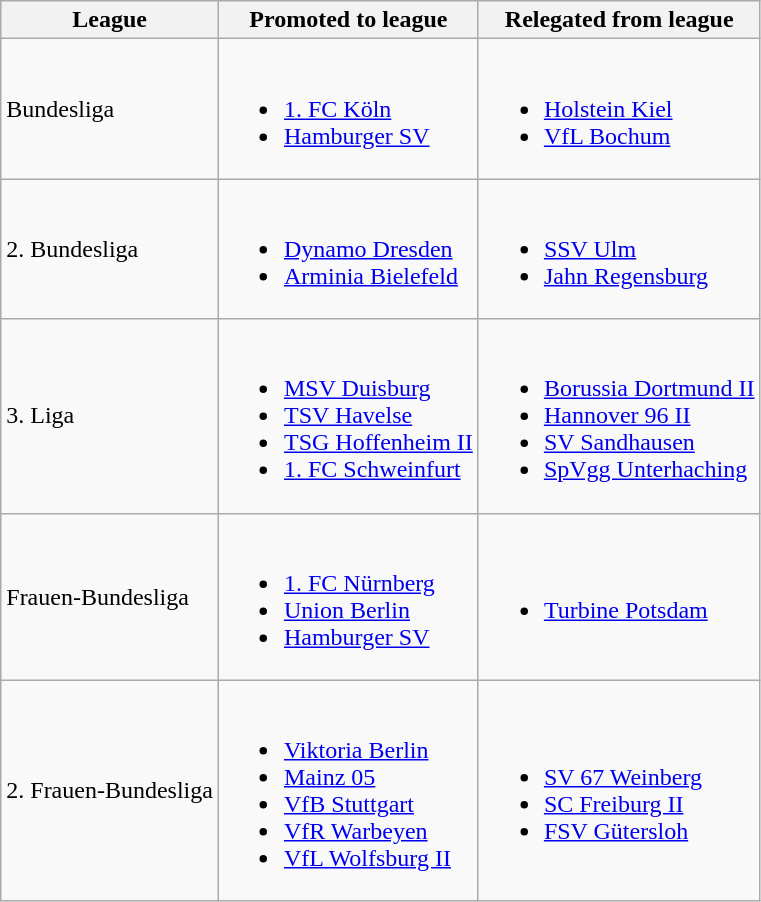<table class="wikitable">
<tr>
<th>League</th>
<th>Promoted to league</th>
<th>Relegated from league</th>
</tr>
<tr>
<td>Bundesliga</td>
<td><br><ul><li><a href='#'>1. FC Köln</a></li><li><a href='#'>Hamburger SV</a></li></ul></td>
<td><br><ul><li><a href='#'>Holstein Kiel</a></li><li><a href='#'>VfL Bochum</a></li></ul></td>
</tr>
<tr>
<td>2. Bundesliga</td>
<td><br><ul><li><a href='#'>Dynamo Dresden</a></li><li><a href='#'>Arminia Bielefeld</a></li></ul></td>
<td><br><ul><li><a href='#'>SSV Ulm</a></li><li><a href='#'>Jahn Regensburg</a></li></ul></td>
</tr>
<tr>
<td>3. Liga</td>
<td><br><ul><li><a href='#'>MSV Duisburg</a></li><li><a href='#'>TSV Havelse</a></li><li><a href='#'>TSG Hoffenheim II</a></li><li><a href='#'>1. FC Schweinfurt</a></li></ul></td>
<td><br><ul><li><a href='#'>Borussia Dortmund II</a></li><li><a href='#'>Hannover 96 II</a></li><li><a href='#'>SV Sandhausen</a></li><li><a href='#'>SpVgg Unterhaching</a></li></ul></td>
</tr>
<tr>
<td>Frauen-Bundesliga</td>
<td><br><ul><li><a href='#'>1. FC Nürnberg</a></li><li><a href='#'>Union Berlin</a></li><li><a href='#'>Hamburger SV</a></li></ul></td>
<td><br><ul><li><a href='#'>Turbine Potsdam</a></li></ul></td>
</tr>
<tr>
<td>2. Frauen-Bundesliga</td>
<td><br><ul><li><a href='#'>Viktoria Berlin</a></li><li><a href='#'>Mainz 05</a></li><li><a href='#'>VfB Stuttgart</a></li><li><a href='#'>VfR Warbeyen</a></li><li><a href='#'>VfL Wolfsburg II</a></li></ul></td>
<td><br><ul><li><a href='#'>SV 67 Weinberg</a></li><li><a href='#'>SC Freiburg II</a></li><li><a href='#'>FSV Gütersloh</a></li></ul></td>
</tr>
</table>
